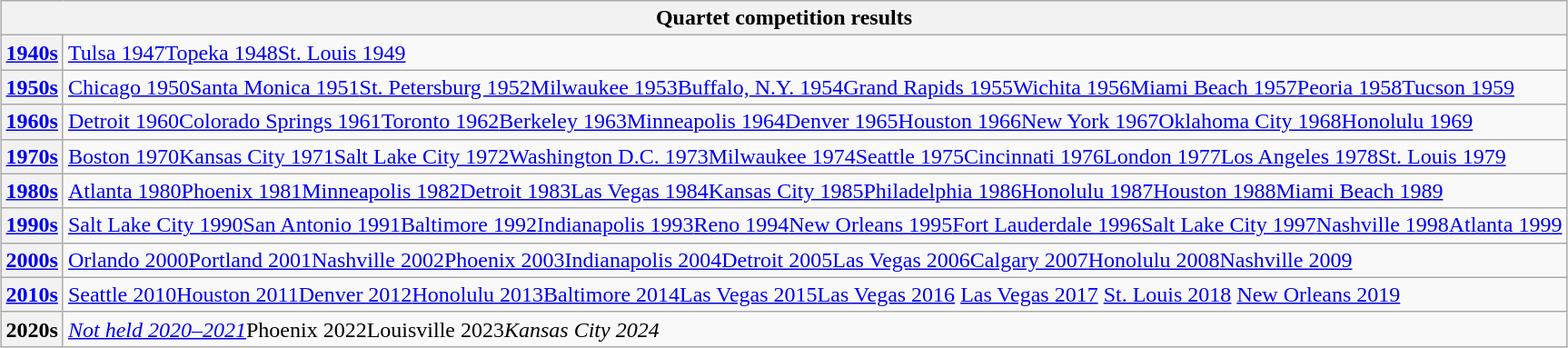<table class="wikitable" style="margin: 1em auto 1em auto;">
<tr>
<th colspan="2" scope="col" style="text-align:center;">Quartet competition results</th>
</tr>
<tr>
<th scope="row"><a href='#'>1940s</a></th>
<td><a href='#'>Tulsa 1947</a><a href='#'>Topeka 1948</a><a href='#'>St. Louis 1949</a></td>
</tr>
<tr>
<th scope="row"><a href='#'>1950s</a></th>
<td><a href='#'>Chicago 1950</a><a href='#'>Santa Monica 1951</a><a href='#'>St. Petersburg 1952</a><a href='#'>Milwaukee 1953</a><a href='#'>Buffalo, N.Y. 1954</a><a href='#'>Grand Rapids 1955</a><a href='#'>Wichita 1956</a><a href='#'>Miami Beach 1957</a><a href='#'>Peoria 1958</a><a href='#'>Tucson 1959</a></td>
</tr>
<tr>
<th scope="row"><a href='#'>1960s</a></th>
<td><a href='#'>Detroit 1960</a><a href='#'>Colorado Springs 1961</a><a href='#'>Toronto 1962</a><a href='#'>Berkeley 1963</a><a href='#'>Minneapolis 1964</a><a href='#'>Denver 1965</a><a href='#'>Houston 1966</a><a href='#'>New York 1967</a><a href='#'>Oklahoma City 1968</a><a href='#'>Honolulu 1969</a></td>
</tr>
<tr>
<th scope="row"><a href='#'>1970s</a></th>
<td><a href='#'>Boston 1970</a><a href='#'>Kansas City 1971</a><a href='#'>Salt Lake City 1972</a><a href='#'>Washington D.C. 1973</a><a href='#'>Milwaukee 1974</a><a href='#'>Seattle 1975</a><a href='#'>Cincinnati 1976</a><a href='#'>London 1977</a><a href='#'>Los Angeles 1978</a><a href='#'>St. Louis 1979</a></td>
</tr>
<tr>
<th scope="row"><a href='#'>1980s</a></th>
<td><a href='#'>Atlanta 1980</a><a href='#'>Phoenix 1981</a><a href='#'>Minneapolis 1982</a><a href='#'>Detroit 1983</a><a href='#'>Las Vegas 1984</a><a href='#'>Kansas City 1985</a><a href='#'>Philadelphia 1986</a><a href='#'>Honolulu 1987</a><a href='#'>Houston 1988</a><a href='#'>Miami Beach 1989</a></td>
</tr>
<tr>
<th scope="row"><a href='#'>1990s</a></th>
<td><a href='#'>Salt Lake City 1990</a><a href='#'>San Antonio 1991</a><a href='#'>Baltimore 1992</a><a href='#'>Indianapolis 1993</a><a href='#'>Reno 1994</a><a href='#'>New Orleans 1995</a><a href='#'>Fort Lauderdale 1996</a><a href='#'>Salt Lake City 1997</a><a href='#'>Nashville 1998</a><a href='#'>Atlanta 1999</a></td>
</tr>
<tr>
<th scope="row"><a href='#'>2000s</a></th>
<td><a href='#'>Orlando 2000</a><a href='#'>Portland 2001</a><a href='#'>Nashville 2002</a><a href='#'>Phoenix 2003</a><a href='#'>Indianapolis 2004</a><a href='#'>Detroit 2005</a><a href='#'>Las Vegas 2006</a><a href='#'>Calgary 2007</a><a href='#'>Honolulu 2008</a><a href='#'>Nashville 2009</a></td>
</tr>
<tr>
<th scope="row"><a href='#'>2010s</a></th>
<td><a href='#'>Seattle 2010</a><a href='#'>Houston 2011</a><a href='#'>Denver 2012</a><a href='#'>Honolulu 2013</a><a href='#'>Baltimore 2014</a><a href='#'>Las Vegas 2015</a><a href='#'>Las Vegas 2016</a> <a href='#'>Las Vegas 2017</a> <a href='#'></a> <a href='#'>St. Louis 2018</a> <a href='#'></a> <a href='#'>New Orleans 2019</a></td>
</tr>
<tr>
<th>2020s</th>
<td><em><a href='#'>Not held 2020–2021</a></em>Phoenix 2022Louisville 2023<em>Kansas City 2024</em></td>
</tr>
</table>
